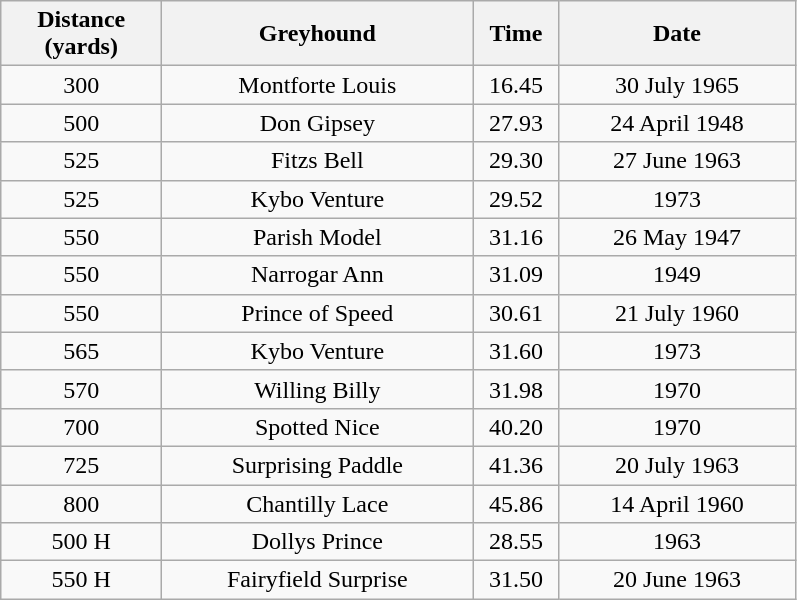<table class="wikitable" style="font-size: 100%">
<tr>
<th width=100>Distance <br>(yards)</th>
<th width=200>Greyhound</th>
<th width=50>Time</th>
<th width=150>Date</th>
</tr>
<tr align=center>
<td>300</td>
<td>Montforte Louis</td>
<td>16.45</td>
<td>30 July 1965</td>
</tr>
<tr align=center>
<td>500</td>
<td>Don Gipsey</td>
<td>27.93</td>
<td>24 April 1948</td>
</tr>
<tr align=center>
<td>525</td>
<td>Fitzs Bell</td>
<td>29.30</td>
<td>27 June 1963</td>
</tr>
<tr align=center>
<td>525</td>
<td>Kybo Venture</td>
<td>29.52</td>
<td>1973</td>
</tr>
<tr align=center>
<td>550</td>
<td>Parish Model</td>
<td>31.16</td>
<td>26 May 1947</td>
</tr>
<tr align=center>
<td>550</td>
<td>Narrogar Ann</td>
<td>31.09</td>
<td>1949</td>
</tr>
<tr align=center>
<td>550</td>
<td>Prince of Speed</td>
<td>30.61</td>
<td>21 July 1960</td>
</tr>
<tr align=center>
<td>565</td>
<td>Kybo Venture</td>
<td>31.60</td>
<td>1973</td>
</tr>
<tr align=center>
<td>570</td>
<td>Willing Billy</td>
<td>31.98</td>
<td>1970</td>
</tr>
<tr align=center>
<td>700</td>
<td>Spotted Nice</td>
<td>40.20</td>
<td>1970</td>
</tr>
<tr align=center>
<td>725</td>
<td>Surprising Paddle</td>
<td>41.36</td>
<td>20 July 1963</td>
</tr>
<tr align=center>
<td>800</td>
<td>Chantilly Lace</td>
<td>45.86</td>
<td>14 April 1960</td>
</tr>
<tr align=center>
<td>500 H</td>
<td>Dollys Prince</td>
<td>28.55</td>
<td>1963</td>
</tr>
<tr align=center>
<td>550 H</td>
<td>Fairyfield Surprise</td>
<td>31.50</td>
<td>20 June 1963</td>
</tr>
</table>
